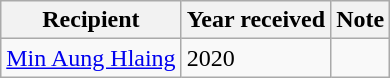<table class="wikitable">
<tr>
<th>Recipient</th>
<th>Year received</th>
<th>Note</th>
</tr>
<tr>
<td><a href='#'>Min Aung Hlaing</a></td>
<td>2020</td>
<td></td>
</tr>
</table>
